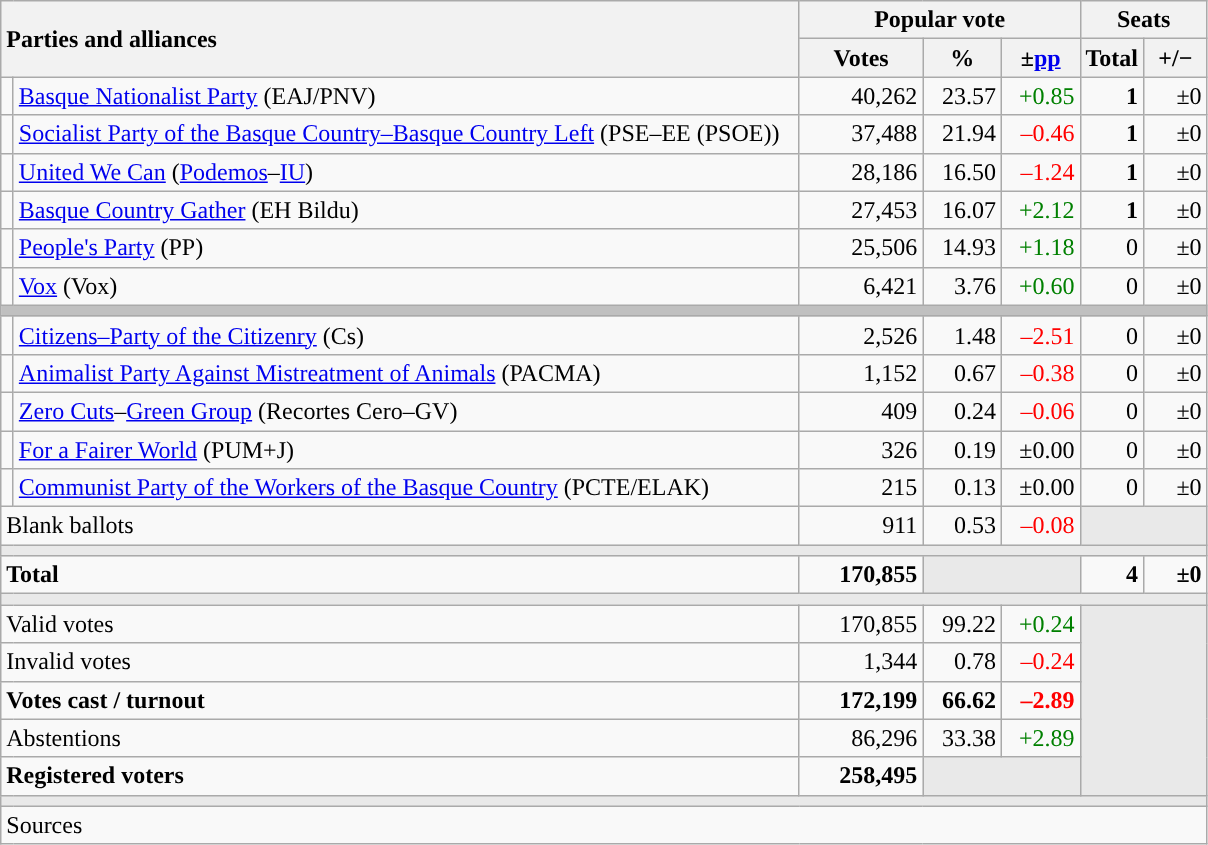<table class="wikitable" style="text-align:right;">
<tr>
<th style="text-align:left;" rowspan="2" colspan="2" width="525">Parties and alliances</th>
<th colspan="3">Popular vote</th>
<th colspan="2">Seats</th>
</tr>
<tr>
<th width="75">Votes</th>
<th width="45">%</th>
<th width="45">±<a href='#'>pp</a></th>
<th width="35">Total</th>
<th width="35">+/−</th>
</tr>
<tr>
<td width="1" style="color:inherit;background:"></td>
<td align="left"><a href='#'>Basque Nationalist Party</a> (EAJ/PNV)</td>
<td>40,262</td>
<td>23.57</td>
<td style="color:green;">+0.85</td>
<td><strong>1</strong></td>
<td>±0</td>
</tr>
<tr>
<td style="color:inherit;background:"></td>
<td align="left"><a href='#'>Socialist Party of the Basque Country–Basque Country Left</a> (PSE–EE (PSOE))</td>
<td>37,488</td>
<td>21.94</td>
<td style="color:red;">–0.46</td>
<td><strong>1</strong></td>
<td>±0</td>
</tr>
<tr>
<td style="color:inherit;background:"></td>
<td align="left"><a href='#'>United We Can</a> (<a href='#'>Podemos</a>–<a href='#'>IU</a>)</td>
<td>28,186</td>
<td>16.50</td>
<td style="color:red;">–1.24</td>
<td><strong>1</strong></td>
<td>±0</td>
</tr>
<tr>
<td style="color:inherit;background:"></td>
<td align="left"><a href='#'>Basque Country Gather</a> (EH Bildu)</td>
<td>27,453</td>
<td>16.07</td>
<td style="color:green;">+2.12</td>
<td><strong>1</strong></td>
<td>±0</td>
</tr>
<tr>
<td style="color:inherit;background:"></td>
<td align="left"><a href='#'>People's Party</a> (PP)</td>
<td>25,506</td>
<td>14.93</td>
<td style="color:green;">+1.18</td>
<td>0</td>
<td>±0</td>
</tr>
<tr>
<td style="color:inherit;background:"></td>
<td align="left"><a href='#'>Vox</a> (Vox)</td>
<td>6,421</td>
<td>3.76</td>
<td style="color:green;">+0.60</td>
<td>0</td>
<td>±0</td>
</tr>
<tr>
<td colspan="7" bgcolor="#C0C0C0"></td>
</tr>
<tr>
<td style="color:inherit;background:"></td>
<td align="left"><a href='#'>Citizens–Party of the Citizenry</a> (Cs)</td>
<td>2,526</td>
<td>1.48</td>
<td style="color:red;">–2.51</td>
<td>0</td>
<td>±0</td>
</tr>
<tr>
<td style="color:inherit;background:"></td>
<td align="left"><a href='#'>Animalist Party Against Mistreatment of Animals</a> (PACMA)</td>
<td>1,152</td>
<td>0.67</td>
<td style="color:red;">–0.38</td>
<td>0</td>
<td>±0</td>
</tr>
<tr>
<td style="color:inherit;background:"></td>
<td align="left"><a href='#'>Zero Cuts</a>–<a href='#'>Green Group</a> (Recortes Cero–GV)</td>
<td>409</td>
<td>0.24</td>
<td style="color:red;">–0.06</td>
<td>0</td>
<td>±0</td>
</tr>
<tr>
<td style="color:inherit;background:"></td>
<td align="left"><a href='#'>For a Fairer World</a> (PUM+J)</td>
<td>326</td>
<td>0.19</td>
<td>±0.00</td>
<td>0</td>
<td>±0</td>
</tr>
<tr>
<td style="color:inherit;background:"></td>
<td align="left"><a href='#'>Communist Party of the Workers of the Basque Country</a> (PCTE/ELAK)</td>
<td>215</td>
<td>0.13</td>
<td>±0.00</td>
<td>0</td>
<td>±0</td>
</tr>
<tr>
<td align="left" colspan="2">Blank ballots</td>
<td>911</td>
<td>0.53</td>
<td style="color:red;">–0.08</td>
<td bgcolor="#E9E9E9" colspan="2"></td>
</tr>
<tr>
<td colspan="7" bgcolor="#E9E9E9"></td>
</tr>
<tr style="font-weight:bold;">
<td align="left" colspan="2">Total</td>
<td>170,855</td>
<td bgcolor="#E9E9E9" colspan="2"></td>
<td>4</td>
<td>±0</td>
</tr>
<tr>
<td colspan="7" bgcolor="#E9E9E9"></td>
</tr>
<tr>
<td align="left" colspan="2">Valid votes</td>
<td>170,855</td>
<td>99.22</td>
<td style="color:green;">+0.24</td>
<td bgcolor="#E9E9E9" colspan="2" rowspan="5"></td>
</tr>
<tr>
<td align="left" colspan="2">Invalid votes</td>
<td>1,344</td>
<td>0.78</td>
<td style="color:red;">–0.24</td>
</tr>
<tr style="font-weight:bold;">
<td align="left" colspan="2">Votes cast / turnout</td>
<td>172,199</td>
<td>66.62</td>
<td style="color:red;">–2.89</td>
</tr>
<tr>
<td align="left" colspan="2">Abstentions</td>
<td>86,296</td>
<td>33.38</td>
<td style="color:green;">+2.89</td>
</tr>
<tr style="font-weight:bold;">
<td align="left" colspan="2">Registered voters</td>
<td>258,495</td>
<td bgcolor="#E9E9E9" colspan="2"></td>
</tr>
<tr>
<td colspan="7" bgcolor="#E9E9E9"></td>
</tr>
<tr>
<td align="left" colspan="7">Sources</td>
</tr>
</table>
